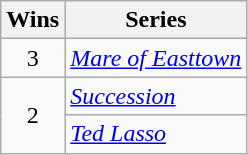<table class="wikitable">
<tr>
<th>Wins</th>
<th>Series</th>
</tr>
<tr>
<td style="text-align:center">3</td>
<td><em><a href='#'>Mare of Easttown</a></em></td>
</tr>
<tr>
<td rowspan="2" style="text-align:center">2</td>
<td><em><a href='#'>Succession</a></em></td>
</tr>
<tr>
<td><em><a href='#'>Ted Lasso</a></em></td>
</tr>
</table>
